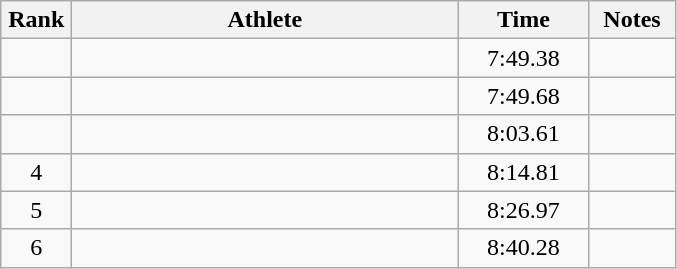<table class="wikitable sortable" style="text-align:center;">
<tr>
<th width=40>Rank</th>
<th width=250>Athlete</th>
<th width=80>Time</th>
<th width=50>Notes</th>
</tr>
<tr>
<td></td>
<td align=left></td>
<td>7:49.38</td>
<td></td>
</tr>
<tr>
<td></td>
<td align=left></td>
<td>7:49.68</td>
<td></td>
</tr>
<tr>
<td></td>
<td align=left></td>
<td>8:03.61</td>
<td></td>
</tr>
<tr>
<td>4</td>
<td align=left></td>
<td>8:14.81</td>
<td></td>
</tr>
<tr>
<td>5</td>
<td align=left></td>
<td>8:26.97</td>
<td></td>
</tr>
<tr>
<td>6</td>
<td align=left></td>
<td>8:40.28</td>
<td></td>
</tr>
</table>
